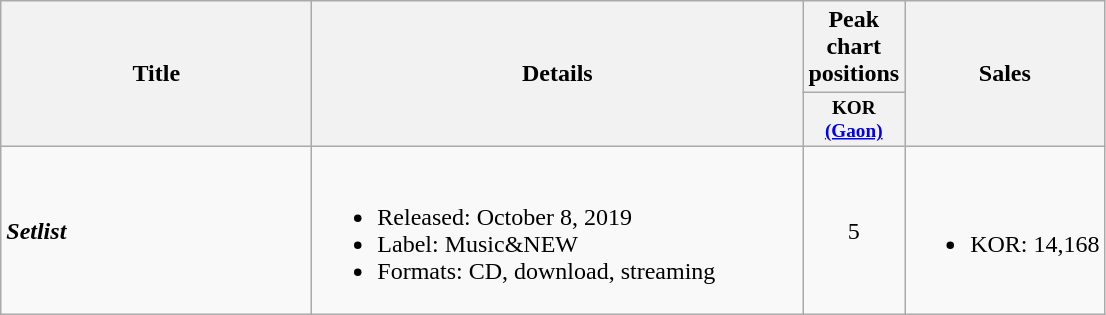<table class="wikitable">
<tr>
<th rowspan="2" style="width:200px;">Title</th>
<th rowspan="2" style="width:320px;">Details</th>
<th colspan="1">Peak chart positions</th>
<th rowspan="2">Sales</th>
</tr>
<tr>
<th align="center" style="width:3.5em;font-size:80%;">KOR<br><a href='#'>(Gaon)</a><br></th>
</tr>
<tr>
<td><strong><em>Setlist</em></strong></td>
<td><br><ul><li>Released: October 8, 2019</li><li>Label: Music&NEW</li><li>Formats: CD, download, streaming</li></ul></td>
<td align="center">5</td>
<td><br><ul><li>KOR: 14,168</li></ul></td>
</tr>
</table>
